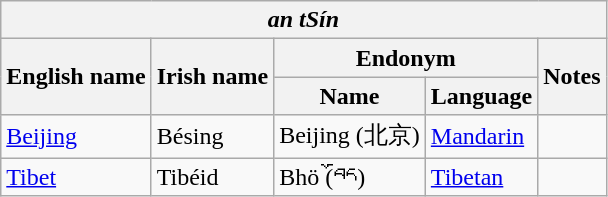<table class="wikitable sortable">
<tr>
<th colspan="5"> <em>an tSín</em></th>
</tr>
<tr>
<th rowspan="2">English name</th>
<th rowspan="2">Irish name</th>
<th colspan="2">Endonym</th>
<th rowspan="2">Notes</th>
</tr>
<tr>
<th>Name</th>
<th>Language</th>
</tr>
<tr>
<td><a href='#'>Beijing</a></td>
<td>Bésing</td>
<td>Beijing (北京)</td>
<td><a href='#'>Mandarin</a></td>
<td></td>
</tr>
<tr>
<td><a href='#'>Tibet</a></td>
<td>Tibéid</td>
<td>Bhö (བོད)</td>
<td><a href='#'>Tibetan</a></td>
<td></td>
</tr>
</table>
